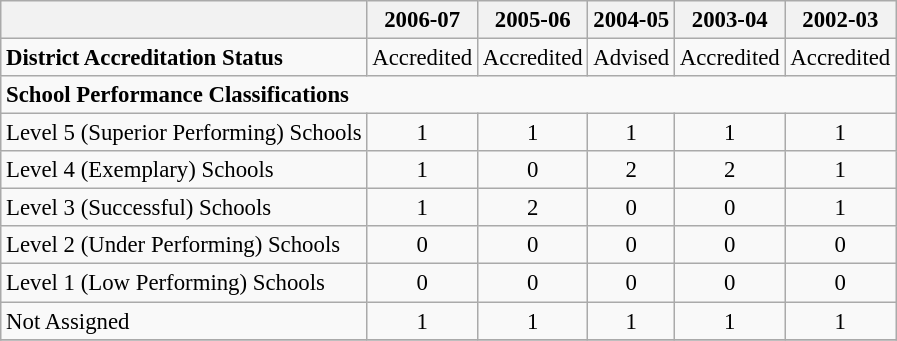<table class="wikitable" style="font-size: 95%;">
<tr>
<th></th>
<th>2006-07</th>
<th>2005-06</th>
<th>2004-05</th>
<th>2003-04</th>
<th>2002-03</th>
</tr>
<tr>
<td align="left"><strong>District Accreditation Status</strong></td>
<td align="center">Accredited</td>
<td align="center">Accredited</td>
<td align="center">Advised</td>
<td align="center">Accredited</td>
<td align="center">Accredited</td>
</tr>
<tr>
<td align="left" colspan="6"><strong>School Performance Classifications</strong></td>
</tr>
<tr>
<td align="left">Level 5 (Superior Performing) Schools</td>
<td align="center">1</td>
<td align="center">1</td>
<td align="center">1</td>
<td align="center">1</td>
<td align="center">1</td>
</tr>
<tr>
<td align="left">Level 4 (Exemplary) Schools</td>
<td align="center">1</td>
<td align="center">0</td>
<td align="center">2</td>
<td align="center">2</td>
<td align="center">1</td>
</tr>
<tr>
<td align="left">Level 3 (Successful) Schools</td>
<td align="center">1</td>
<td align="center">2</td>
<td align="center">0</td>
<td align="center">0</td>
<td align="center">1</td>
</tr>
<tr>
<td align="left">Level 2 (Under Performing) Schools</td>
<td align="center">0</td>
<td align="center">0</td>
<td align="center">0</td>
<td align="center">0</td>
<td align="center">0</td>
</tr>
<tr>
<td align="left">Level 1 (Low Performing) Schools</td>
<td align="center">0</td>
<td align="center">0</td>
<td align="center">0</td>
<td align="center">0</td>
<td align="center">0</td>
</tr>
<tr>
<td align="left">Not Assigned</td>
<td align="center">1</td>
<td align="center">1</td>
<td align="center">1</td>
<td align="center">1</td>
<td align="center">1</td>
</tr>
<tr>
</tr>
</table>
